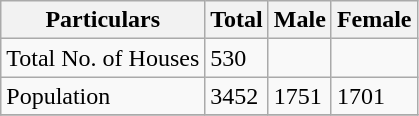<table class="wikitable sortable">
<tr>
<th>Particulars</th>
<th>Total</th>
<th>Male</th>
<th>Female</th>
</tr>
<tr>
<td>Total No. of Houses</td>
<td>530</td>
<td></td>
<td></td>
</tr>
<tr>
<td>Population</td>
<td>3452</td>
<td>1751</td>
<td>1701</td>
</tr>
<tr>
</tr>
</table>
